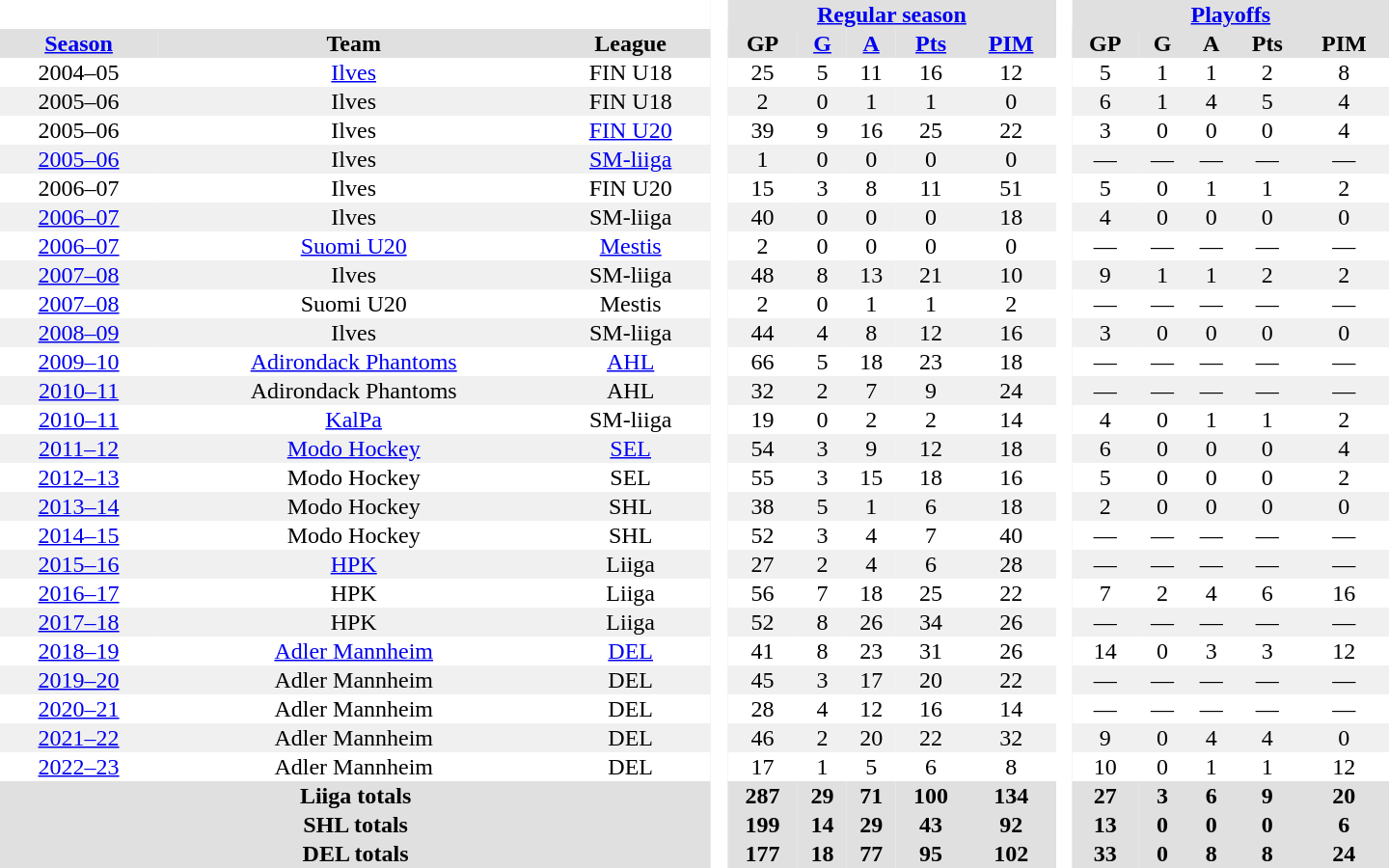<table border="0" cellpadding="1" cellspacing="0" style="text-align:center; width:60em;">
<tr style="background:#e0e0e0;">
<th colspan="3"  bgcolor="#ffffff"> </th>
<th rowspan="99" bgcolor="#ffffff"> </th>
<th colspan="5"><a href='#'>Regular season</a></th>
<th rowspan="99" bgcolor="#ffffff"> </th>
<th colspan="5"><a href='#'>Playoffs</a></th>
</tr>
<tr style="background:#e0e0e0;">
<th><a href='#'>Season</a></th>
<th>Team</th>
<th>League</th>
<th>GP</th>
<th><a href='#'>G</a></th>
<th><a href='#'>A</a></th>
<th><a href='#'>Pts</a></th>
<th><a href='#'>PIM</a></th>
<th>GP</th>
<th>G</th>
<th>A</th>
<th>Pts</th>
<th>PIM</th>
</tr>
<tr>
<td>2004–05</td>
<td><a href='#'>Ilves</a></td>
<td>FIN U18</td>
<td>25</td>
<td>5</td>
<td>11</td>
<td>16</td>
<td>12</td>
<td>5</td>
<td>1</td>
<td>1</td>
<td>2</td>
<td>8</td>
</tr>
<tr bgcolor="#f0f0f0">
<td>2005–06</td>
<td>Ilves</td>
<td>FIN U18</td>
<td>2</td>
<td>0</td>
<td>1</td>
<td>1</td>
<td>0</td>
<td>6</td>
<td>1</td>
<td>4</td>
<td>5</td>
<td>4</td>
</tr>
<tr>
<td>2005–06</td>
<td>Ilves</td>
<td><a href='#'>FIN U20</a></td>
<td>39</td>
<td>9</td>
<td>16</td>
<td>25</td>
<td>22</td>
<td>3</td>
<td>0</td>
<td>0</td>
<td>0</td>
<td>4</td>
</tr>
<tr bgcolor="#f0f0f0">
<td><a href='#'>2005–06</a></td>
<td>Ilves</td>
<td><a href='#'>SM-liiga</a></td>
<td>1</td>
<td>0</td>
<td>0</td>
<td>0</td>
<td>0</td>
<td>—</td>
<td>—</td>
<td>—</td>
<td>—</td>
<td>—</td>
</tr>
<tr>
<td>2006–07</td>
<td>Ilves</td>
<td>FIN U20</td>
<td>15</td>
<td>3</td>
<td>8</td>
<td>11</td>
<td>51</td>
<td>5</td>
<td>0</td>
<td>1</td>
<td>1</td>
<td>2</td>
</tr>
<tr bgcolor="#f0f0f0">
<td><a href='#'>2006–07</a></td>
<td>Ilves</td>
<td>SM-liiga</td>
<td>40</td>
<td>0</td>
<td>0</td>
<td>0</td>
<td>18</td>
<td>4</td>
<td>0</td>
<td>0</td>
<td>0</td>
<td>0</td>
</tr>
<tr>
<td><a href='#'>2006–07</a></td>
<td><a href='#'>Suomi U20</a></td>
<td><a href='#'>Mestis</a></td>
<td>2</td>
<td>0</td>
<td>0</td>
<td>0</td>
<td>0</td>
<td>—</td>
<td>—</td>
<td>—</td>
<td>—</td>
<td>—</td>
</tr>
<tr bgcolor="#f0f0f0">
<td><a href='#'>2007–08</a></td>
<td>Ilves</td>
<td>SM-liiga</td>
<td>48</td>
<td>8</td>
<td>13</td>
<td>21</td>
<td>10</td>
<td>9</td>
<td>1</td>
<td>1</td>
<td>2</td>
<td>2</td>
</tr>
<tr>
<td><a href='#'>2007–08</a></td>
<td>Suomi U20</td>
<td>Mestis</td>
<td>2</td>
<td>0</td>
<td>1</td>
<td>1</td>
<td>2</td>
<td>—</td>
<td>—</td>
<td>—</td>
<td>—</td>
<td>—</td>
</tr>
<tr bgcolor="#f0f0f0">
<td><a href='#'>2008–09</a></td>
<td>Ilves</td>
<td>SM-liiga</td>
<td>44</td>
<td>4</td>
<td>8</td>
<td>12</td>
<td>16</td>
<td>3</td>
<td>0</td>
<td>0</td>
<td>0</td>
<td>0</td>
</tr>
<tr>
<td><a href='#'>2009–10</a></td>
<td><a href='#'>Adirondack Phantoms</a></td>
<td><a href='#'>AHL</a></td>
<td>66</td>
<td>5</td>
<td>18</td>
<td>23</td>
<td>18</td>
<td>—</td>
<td>—</td>
<td>—</td>
<td>—</td>
<td>—</td>
</tr>
<tr bgcolor="#f0f0f0">
<td><a href='#'>2010–11</a></td>
<td>Adirondack Phantoms</td>
<td>AHL</td>
<td>32</td>
<td>2</td>
<td>7</td>
<td>9</td>
<td>24</td>
<td>—</td>
<td>—</td>
<td>—</td>
<td>—</td>
<td>—</td>
</tr>
<tr>
<td><a href='#'>2010–11</a></td>
<td><a href='#'>KalPa</a></td>
<td>SM-liiga</td>
<td>19</td>
<td>0</td>
<td>2</td>
<td>2</td>
<td>14</td>
<td>4</td>
<td>0</td>
<td>1</td>
<td>1</td>
<td>2</td>
</tr>
<tr bgcolor="#f0f0f0">
<td><a href='#'>2011–12</a></td>
<td><a href='#'>Modo Hockey</a></td>
<td><a href='#'>SEL</a></td>
<td>54</td>
<td>3</td>
<td>9</td>
<td>12</td>
<td>18</td>
<td>6</td>
<td>0</td>
<td>0</td>
<td>0</td>
<td>4</td>
</tr>
<tr>
<td><a href='#'>2012–13</a></td>
<td>Modo Hockey</td>
<td>SEL</td>
<td>55</td>
<td>3</td>
<td>15</td>
<td>18</td>
<td>16</td>
<td>5</td>
<td>0</td>
<td>0</td>
<td>0</td>
<td>2</td>
</tr>
<tr bgcolor="#f0f0f0">
<td><a href='#'>2013–14</a></td>
<td>Modo Hockey</td>
<td>SHL</td>
<td>38</td>
<td>5</td>
<td>1</td>
<td>6</td>
<td>18</td>
<td>2</td>
<td>0</td>
<td>0</td>
<td>0</td>
<td>0</td>
</tr>
<tr>
<td><a href='#'>2014–15</a></td>
<td>Modo Hockey</td>
<td>SHL</td>
<td>52</td>
<td>3</td>
<td>4</td>
<td>7</td>
<td>40</td>
<td>—</td>
<td>—</td>
<td>—</td>
<td>—</td>
<td>—</td>
</tr>
<tr bgcolor="#f0f0f0">
<td><a href='#'>2015–16</a></td>
<td><a href='#'>HPK</a></td>
<td>Liiga</td>
<td>27</td>
<td>2</td>
<td>4</td>
<td>6</td>
<td>28</td>
<td>—</td>
<td>—</td>
<td>—</td>
<td>—</td>
<td>—</td>
</tr>
<tr>
<td><a href='#'>2016–17</a></td>
<td>HPK</td>
<td>Liiga</td>
<td>56</td>
<td>7</td>
<td>18</td>
<td>25</td>
<td>22</td>
<td>7</td>
<td>2</td>
<td>4</td>
<td>6</td>
<td>16</td>
</tr>
<tr bgcolor="#f0f0f0">
<td><a href='#'>2017–18</a></td>
<td>HPK</td>
<td>Liiga</td>
<td>52</td>
<td>8</td>
<td>26</td>
<td>34</td>
<td>26</td>
<td>—</td>
<td>—</td>
<td>—</td>
<td>—</td>
<td>—</td>
</tr>
<tr>
<td><a href='#'>2018–19</a></td>
<td><a href='#'>Adler Mannheim</a></td>
<td><a href='#'>DEL</a></td>
<td>41</td>
<td>8</td>
<td>23</td>
<td>31</td>
<td>26</td>
<td>14</td>
<td>0</td>
<td>3</td>
<td>3</td>
<td>12</td>
</tr>
<tr bgcolor="#f0f0f0">
<td><a href='#'>2019–20</a></td>
<td>Adler Mannheim</td>
<td>DEL</td>
<td>45</td>
<td>3</td>
<td>17</td>
<td>20</td>
<td>22</td>
<td>—</td>
<td>—</td>
<td>—</td>
<td>—</td>
<td>—</td>
</tr>
<tr>
<td><a href='#'>2020–21</a></td>
<td>Adler Mannheim</td>
<td>DEL</td>
<td>28</td>
<td>4</td>
<td>12</td>
<td>16</td>
<td>14</td>
<td>—</td>
<td>—</td>
<td>—</td>
<td>—</td>
<td>—</td>
</tr>
<tr bgcolor="#f0f0f0">
<td><a href='#'>2021–22</a></td>
<td>Adler Mannheim</td>
<td>DEL</td>
<td>46</td>
<td>2</td>
<td>20</td>
<td>22</td>
<td>32</td>
<td>9</td>
<td>0</td>
<td>4</td>
<td>4</td>
<td>0</td>
</tr>
<tr>
<td><a href='#'>2022–23</a></td>
<td>Adler Mannheim</td>
<td>DEL</td>
<td>17</td>
<td>1</td>
<td>5</td>
<td>6</td>
<td>8</td>
<td>10</td>
<td>0</td>
<td>1</td>
<td>1</td>
<td>12<br></td>
</tr>
<tr bgcolor="#e0e0e0">
<th colspan="3">Liiga totals</th>
<th>287</th>
<th>29</th>
<th>71</th>
<th>100</th>
<th>134</th>
<th>27</th>
<th>3</th>
<th>6</th>
<th>9</th>
<th>20</th>
</tr>
<tr bgcolor="#e0e0e0">
<th colspan="3">SHL totals</th>
<th>199</th>
<th>14</th>
<th>29</th>
<th>43</th>
<th>92</th>
<th>13</th>
<th>0</th>
<th>0</th>
<th>0</th>
<th>6</th>
</tr>
<tr bgcolor="#e0e0e0">
<th colspan="3">DEL totals</th>
<th>177</th>
<th>18</th>
<th>77</th>
<th>95</th>
<th>102</th>
<th>33</th>
<th>0</th>
<th>8</th>
<th>8</th>
<th>24</th>
</tr>
</table>
